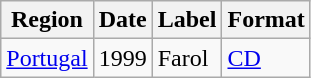<table class="wikitable">
<tr>
<th>Region</th>
<th>Date</th>
<th>Label</th>
<th>Format</th>
</tr>
<tr>
<td><a href='#'>Portugal</a><br></td>
<td>1999</td>
<td>Farol</td>
<td><a href='#'>CD</a></td>
</tr>
</table>
